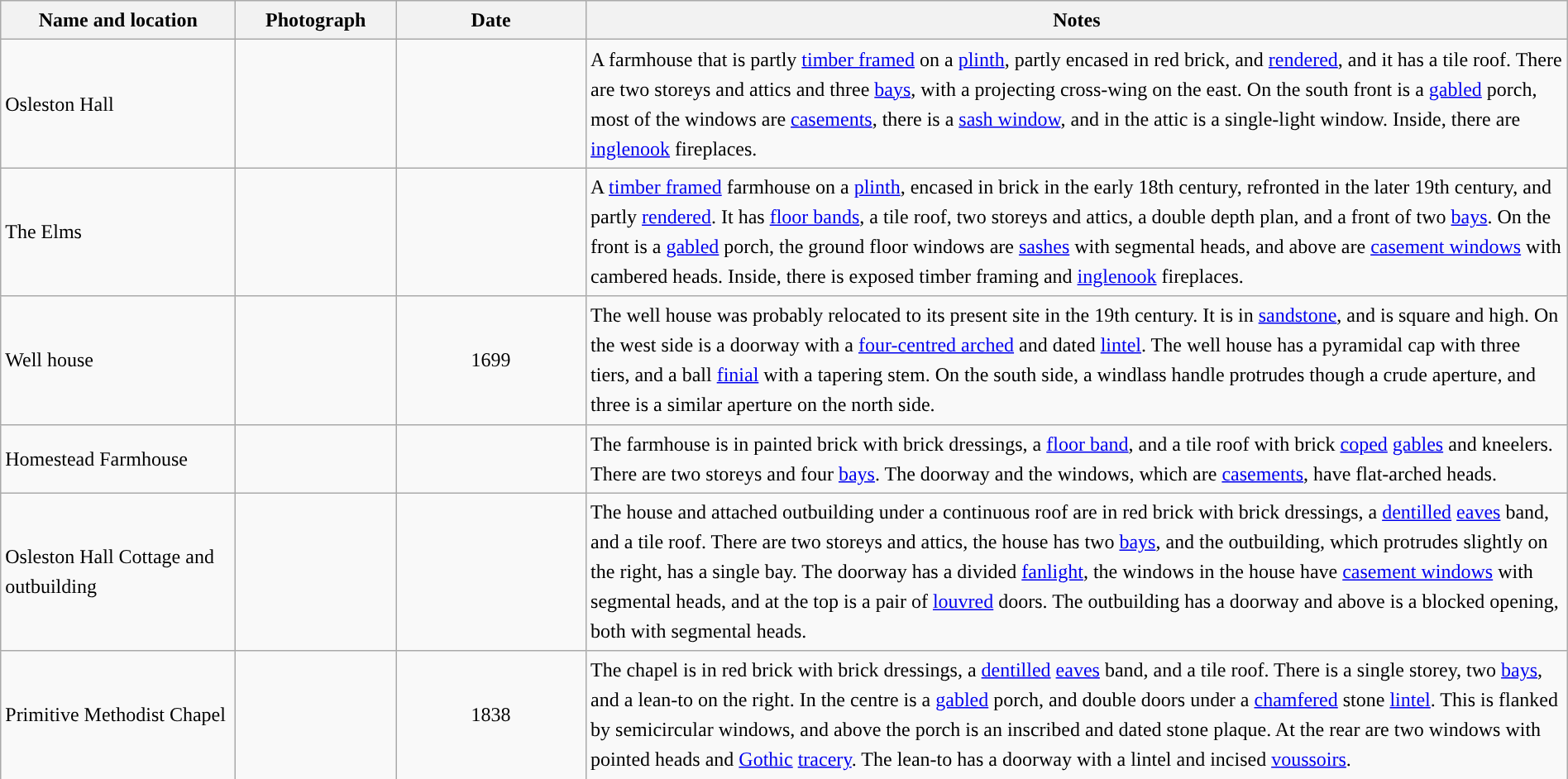<table class="wikitable sortable plainrowheaders" style="width:100%;border:0px;text-align:left;line-height:150%;">
<tr>
<th scope="col"  style="width:150px">Name and location</th>
<th scope="col"  style="width:100px" class="unsortable">Photograph</th>
<th scope="col"  style="width:120px">Date</th>
<th scope="col"  style="width:650px" class="unsortable">Notes</th>
</tr>
<tr>
<td>Osleston Hall<br><small></small></td>
<td></td>
<td align="center"></td>
<td>A farmhouse that is partly <a href='#'>timber framed</a> on a <a href='#'>plinth</a>, partly encased in red brick, and <a href='#'>rendered</a>, and it has a tile roof.  There are two storeys and attics and three <a href='#'>bays</a>, with a projecting cross-wing on the east.  On the south front is a <a href='#'>gabled</a> porch, most of the windows are <a href='#'>casements</a>, there is a <a href='#'>sash window</a>, and in the attic is a single-light window.  Inside, there are <a href='#'>inglenook</a> fireplaces.</td>
</tr>
<tr>
<td>The Elms<br><small></small></td>
<td></td>
<td align="center"></td>
<td>A <a href='#'>timber framed</a> farmhouse on a <a href='#'>plinth</a>, encased in brick in the early 18th century, refronted in the later 19th century, and partly <a href='#'>rendered</a>.  It has <a href='#'>floor bands</a>, a tile roof, two storeys and attics, a double depth plan, and a front of two <a href='#'>bays</a>.  On the front is a <a href='#'>gabled</a> porch, the ground floor windows are <a href='#'>sashes</a> with segmental heads, and above are <a href='#'>casement windows</a> with cambered heads.  Inside, there is exposed timber framing and <a href='#'>inglenook</a> fireplaces.</td>
</tr>
<tr>
<td>Well house<br><small></small></td>
<td></td>
<td align="center">1699</td>
<td>The well house was probably relocated to its present site in the 19th century.  It is in <a href='#'>sandstone</a>, and is  square and  high.  On the west side is a doorway with a <a href='#'>four-centred arched</a> and dated <a href='#'>lintel</a>.  The well house has a pyramidal cap with three tiers, and a ball <a href='#'>finial</a> with a tapering stem.  On the south side, a windlass handle protrudes though a crude aperture, and three is a similar aperture on the north side.</td>
</tr>
<tr>
<td>Homestead Farmhouse<br><small></small></td>
<td></td>
<td align="center"></td>
<td>The farmhouse is in painted brick with brick dressings, a <a href='#'>floor band</a>, and a tile roof with brick <a href='#'>coped</a> <a href='#'>gables</a> and kneelers.  There are two storeys and four <a href='#'>bays</a>.  The doorway and the windows, which are <a href='#'>casements</a>, have flat-arched heads.</td>
</tr>
<tr>
<td>Osleston Hall Cottage and outbuilding<br><small></small></td>
<td></td>
<td align="center"></td>
<td>The house and attached outbuilding under a continuous roof are in red brick with brick dressings, a <a href='#'>dentilled</a> <a href='#'>eaves</a> band, and a tile roof.  There are two storeys and attics, the house has two <a href='#'>bays</a>, and the outbuilding, which protrudes slightly on the right, has a single bay.  The doorway has a divided <a href='#'>fanlight</a>, the windows in the house have <a href='#'>casement windows</a> with segmental heads, and at the top is a pair of <a href='#'>louvred</a> doors.  The outbuilding has a doorway and above is a blocked opening, both with segmental heads.</td>
</tr>
<tr>
<td>Primitive Methodist Chapel<br><small></small></td>
<td></td>
<td align="center">1838</td>
<td>The chapel is in red brick with brick dressings, a <a href='#'>dentilled</a> <a href='#'>eaves</a> band, and a tile roof.  There is a single storey, two <a href='#'>bays</a>, and a lean-to on the right.  In the centre is a <a href='#'>gabled</a> porch, and double doors under a <a href='#'>chamfered</a> stone <a href='#'>lintel</a>.  This is flanked by semicircular windows, and above the porch is an inscribed and dated stone plaque.  At the rear are two windows with pointed heads and <a href='#'>Gothic</a> <a href='#'>tracery</a>. The lean-to has a doorway with a lintel and incised <a href='#'>voussoirs</a>.</td>
</tr>
<tr>
</tr>
</table>
